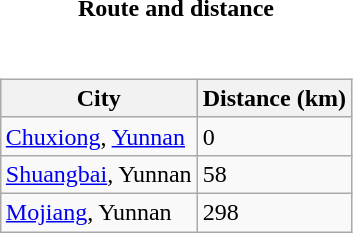<table style="font-size:100%;">
<tr>
<td style="width:33%; text-align:center;"><strong>Route and distance</strong></td>
</tr>
<tr valign="top">
<td><br><table class="wikitable sortable" style="margin-left:auto;margin-right:auto">
<tr style="background:#ececec;">
<th>City</th>
<th>Distance (km)</th>
</tr>
<tr>
<td><a href='#'>Chuxiong</a>, <a href='#'>Yunnan</a></td>
<td>0</td>
</tr>
<tr>
<td><a href='#'>Shuangbai</a>, Yunnan</td>
<td>58</td>
</tr>
<tr>
<td><a href='#'>Mojiang</a>, Yunnan</td>
<td>298</td>
</tr>
</table>
</td>
</tr>
</table>
